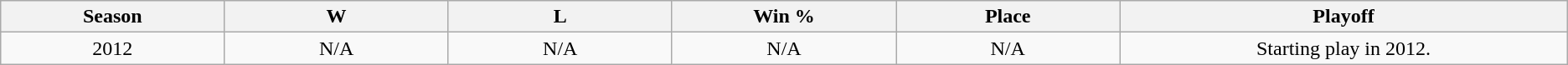<table class="wikitable">
<tr>
<th bgcolor="#DDDDFF" width="5%">Season</th>
<th bgcolor="#DDDDFF" width="5%">W</th>
<th bgcolor="#DDDDFF" width="5%">L</th>
<th bgcolor="#DDDDFF" width="5%">Win %</th>
<th bgcolor="#DDDDFF" width="5%">Place</th>
<th bgcolor="#DDDDFF" width="10%">Playoff</th>
</tr>
<tr align=center>
<td>2012</td>
<td>N/A</td>
<td>N/A</td>
<td>N/A</td>
<td>N/A</td>
<td>Starting play in 2012.</td>
</tr>
</table>
